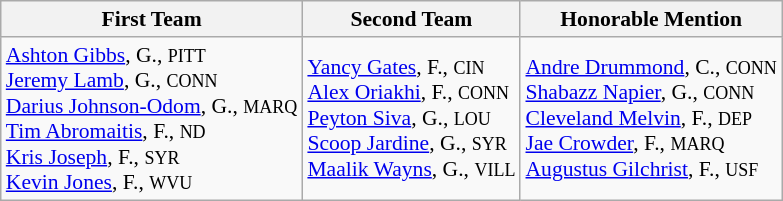<table class="wikitable" style="white-space:nowrap; font-size:90%;">
<tr>
<th>First Team</th>
<th>Second Team</th>
<th>Honorable Mention</th>
</tr>
<tr>
<td><a href='#'>Ashton Gibbs</a>, G., <small>PITT</small><br><a href='#'>Jeremy Lamb</a>, G., <small>CONN</small><br><a href='#'>Darius Johnson-Odom</a>, G., <small>MARQ</small><br><a href='#'>Tim Abromaitis</a>, F., <small>ND</small><br><a href='#'>Kris Joseph</a>, F., <small>SYR</small><br><a href='#'>Kevin Jones</a>, F., <small>WVU</small></td>
<td><a href='#'>Yancy Gates</a>, F., <small>CIN</small><br><a href='#'>Alex Oriakhi</a>, F., <small>CONN</small><br><a href='#'>Peyton Siva</a>, G., <small>LOU</small><br><a href='#'>Scoop Jardine</a>, G., <small>SYR</small><br><a href='#'>Maalik Wayns</a>, G., <small>VILL</small></td>
<td><a href='#'>Andre Drummond</a>, C., <small>CONN</small><br><a href='#'>Shabazz Napier</a>, G., <small>CONN</small><br><a href='#'>Cleveland Melvin</a>, F., <small>DEP</small><br><a href='#'>Jae Crowder</a>, F., <small>MARQ</small><br><a href='#'>Augustus Gilchrist</a>, F., <small>USF</small></td>
</tr>
</table>
